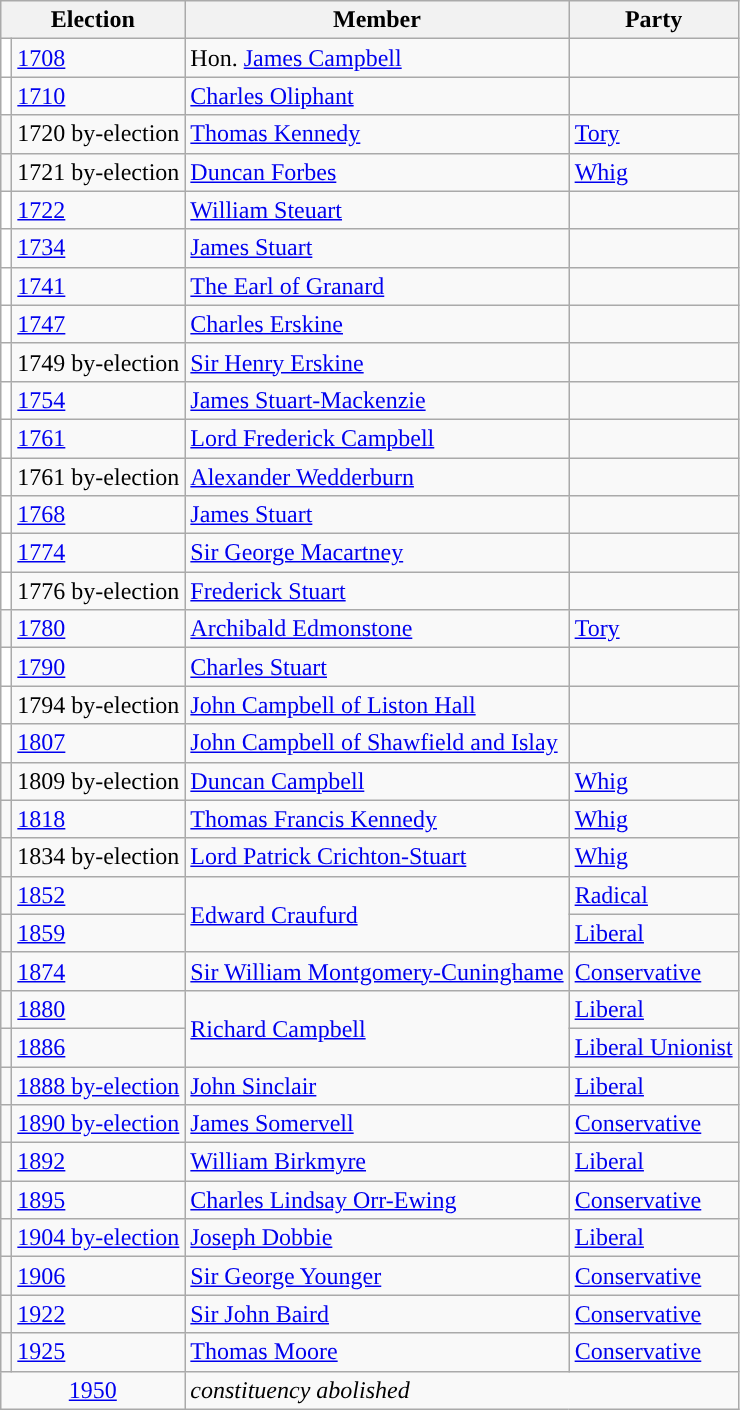<table class="wikitable">
<tr>
<th colspan="2">Election</th>
<th>Member</th>
<th>Party</th>
</tr>
<tr>
<td style="color:inherit;background-color: white"></td>
<td><a href='#'>1708</a></td>
<td>Hon. <a href='#'>James Campbell</a></td>
<td></td>
</tr>
<tr>
<td style="color:inherit;background-color: white"></td>
<td><a href='#'>1710</a></td>
<td><a href='#'>Charles Oliphant</a></td>
<td></td>
</tr>
<tr>
<td style="color:inherit;background-color: "></td>
<td>1720 by-election</td>
<td><a href='#'>Thomas Kennedy</a></td>
<td><a href='#'>Tory</a></td>
</tr>
<tr>
<td style="color:inherit;background-color: "></td>
<td>1721 by-election</td>
<td><a href='#'>Duncan Forbes</a></td>
<td><a href='#'>Whig</a></td>
</tr>
<tr>
<td style="color:inherit;background-color: white"></td>
<td><a href='#'>1722</a></td>
<td><a href='#'>William Steuart</a></td>
<td></td>
</tr>
<tr>
<td style="color:inherit;background-color: white"></td>
<td><a href='#'>1734</a></td>
<td><a href='#'>James Stuart</a></td>
<td></td>
</tr>
<tr>
<td style="color:inherit;background-color: white"></td>
<td><a href='#'>1741</a></td>
<td><a href='#'>The Earl of Granard</a></td>
<td></td>
</tr>
<tr>
<td style="color:inherit;background-color: white"></td>
<td><a href='#'>1747</a></td>
<td><a href='#'>Charles Erskine</a></td>
<td></td>
</tr>
<tr>
<td style="color:inherit;background-color: white"></td>
<td>1749 by-election</td>
<td><a href='#'>Sir Henry Erskine</a></td>
<td></td>
</tr>
<tr>
<td style="color:inherit;background-color: white"></td>
<td><a href='#'>1754</a></td>
<td><a href='#'>James Stuart-Mackenzie</a></td>
<td></td>
</tr>
<tr>
<td style="color:inherit;background-color: white"></td>
<td><a href='#'>1761</a></td>
<td><a href='#'>Lord Frederick Campbell</a></td>
<td></td>
</tr>
<tr>
<td style="color:inherit;background-color: white"></td>
<td>1761 by-election</td>
<td><a href='#'>Alexander Wedderburn</a></td>
<td></td>
</tr>
<tr>
<td style="color:inherit;background-color: white"></td>
<td><a href='#'>1768</a></td>
<td><a href='#'>James Stuart</a></td>
<td></td>
</tr>
<tr>
<td style="color:inherit;background-color: white"></td>
<td><a href='#'>1774</a></td>
<td><a href='#'>Sir George Macartney</a></td>
<td></td>
</tr>
<tr>
<td style="color:inherit;background-color: white"></td>
<td>1776 by-election</td>
<td><a href='#'>Frederick Stuart</a></td>
<td></td>
</tr>
<tr>
<td style="color:inherit;background-color: "></td>
<td><a href='#'>1780</a></td>
<td><a href='#'>Archibald Edmonstone</a></td>
<td><a href='#'>Tory</a></td>
</tr>
<tr>
<td style="color:inherit;background-color: white"></td>
<td><a href='#'>1790</a></td>
<td><a href='#'>Charles Stuart</a></td>
<td></td>
</tr>
<tr>
<td style="color:inherit;background-color: white"></td>
<td>1794 by-election</td>
<td><a href='#'>John Campbell of Liston Hall</a></td>
<td></td>
</tr>
<tr>
<td style="color:inherit;background-color: white"></td>
<td><a href='#'>1807</a></td>
<td><a href='#'>John Campbell of Shawfield and Islay</a></td>
<td></td>
</tr>
<tr>
<td style="color:inherit;background-color: "></td>
<td>1809 by-election</td>
<td><a href='#'>Duncan Campbell</a></td>
<td><a href='#'>Whig</a></td>
</tr>
<tr>
<td style="color:inherit;background-color: "></td>
<td><a href='#'>1818</a></td>
<td><a href='#'>Thomas Francis Kennedy</a></td>
<td><a href='#'>Whig</a></td>
</tr>
<tr>
<td style="color:inherit;background-color: "></td>
<td>1834 by-election</td>
<td><a href='#'>Lord Patrick Crichton-Stuart</a></td>
<td><a href='#'>Whig</a></td>
</tr>
<tr>
<td style="color:inherit;background-color: "></td>
<td><a href='#'>1852</a></td>
<td rowspan="2"><a href='#'>Edward Craufurd</a></td>
<td><a href='#'>Radical</a></td>
</tr>
<tr>
<td style="color:inherit;background-color: "></td>
<td><a href='#'>1859</a></td>
<td><a href='#'>Liberal</a></td>
</tr>
<tr>
<td style="color:inherit;background-color: "></td>
<td><a href='#'>1874</a></td>
<td><a href='#'>Sir William Montgomery-Cuninghame</a></td>
<td><a href='#'>Conservative</a></td>
</tr>
<tr>
<td style="color:inherit;background-color: "></td>
<td><a href='#'>1880</a></td>
<td rowspan="2"><a href='#'>Richard Campbell</a></td>
<td><a href='#'>Liberal</a></td>
</tr>
<tr>
<td style="color:inherit;background-color: "></td>
<td><a href='#'>1886</a></td>
<td><a href='#'>Liberal Unionist</a></td>
</tr>
<tr>
<td style="color:inherit;background-color: "></td>
<td><a href='#'>1888 by-election</a></td>
<td><a href='#'>John Sinclair</a></td>
<td><a href='#'>Liberal</a></td>
</tr>
<tr>
<td style="color:inherit;background-color: "></td>
<td><a href='#'>1890 by-election</a></td>
<td><a href='#'>James Somervell</a></td>
<td><a href='#'>Conservative</a></td>
</tr>
<tr>
<td style="color:inherit;background-color: "></td>
<td><a href='#'>1892</a></td>
<td><a href='#'>William Birkmyre</a></td>
<td><a href='#'>Liberal</a></td>
</tr>
<tr>
<td style="color:inherit;background-color: "></td>
<td><a href='#'>1895</a></td>
<td><a href='#'>Charles Lindsay Orr-Ewing</a></td>
<td><a href='#'>Conservative</a></td>
</tr>
<tr>
<td style="color:inherit;background-color: "></td>
<td><a href='#'>1904 by-election</a></td>
<td><a href='#'>Joseph Dobbie</a></td>
<td><a href='#'>Liberal</a></td>
</tr>
<tr>
<td style="color:inherit;background-color: "></td>
<td><a href='#'>1906</a></td>
<td><a href='#'>Sir George Younger</a></td>
<td><a href='#'>Conservative</a></td>
</tr>
<tr>
<td style="color:inherit;background-color: "></td>
<td><a href='#'>1922</a></td>
<td><a href='#'>Sir John Baird</a></td>
<td><a href='#'>Conservative</a></td>
</tr>
<tr>
<td style="color:inherit;background-color: "></td>
<td><a href='#'>1925</a></td>
<td><a href='#'>Thomas Moore</a></td>
<td><a href='#'>Conservative</a></td>
</tr>
<tr>
<td colspan="2" align="center"><a href='#'>1950</a></td>
<td colspan="2"><em>constituency abolished</em></td>
</tr>
</table>
